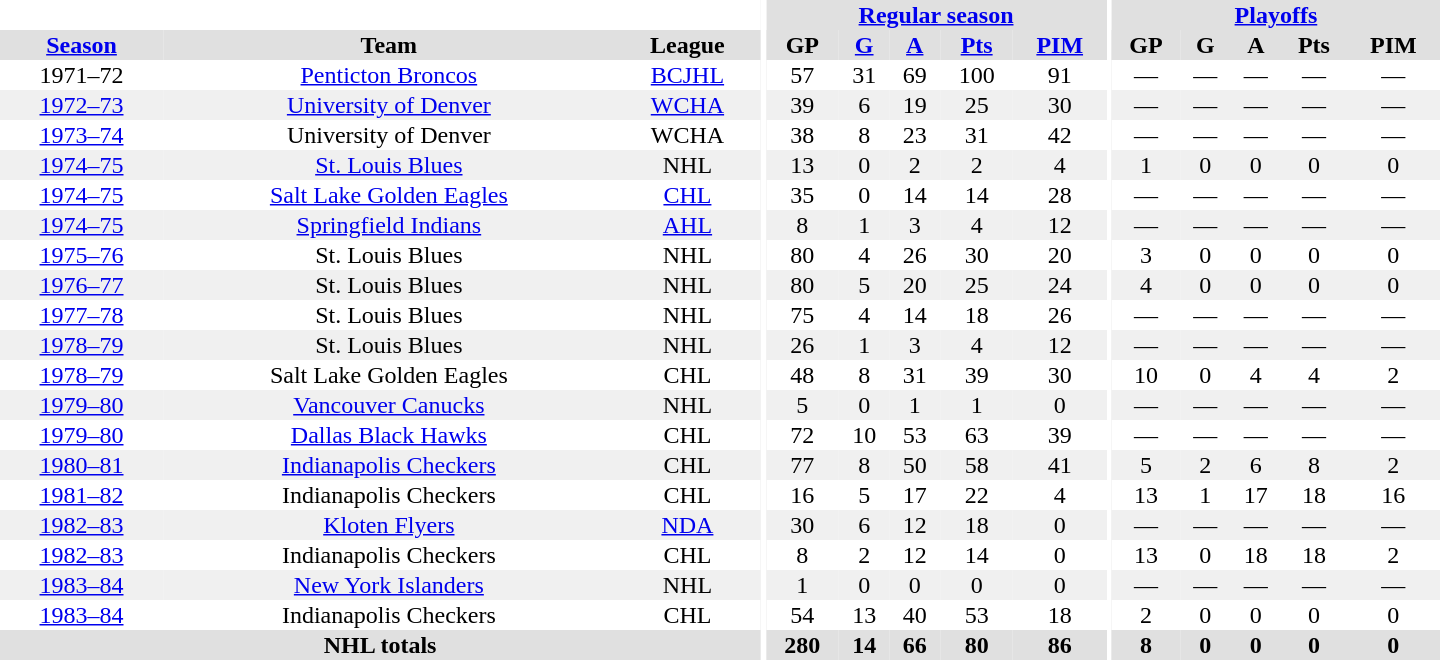<table border="0" cellpadding="1" cellspacing="0" style="text-align:center; width:60em">
<tr bgcolor="#e0e0e0">
<th colspan="3" bgcolor="#ffffff"></th>
<th rowspan="100" bgcolor="#ffffff"></th>
<th colspan="5"><a href='#'>Regular season</a></th>
<th rowspan="100" bgcolor="#ffffff"></th>
<th colspan="5"><a href='#'>Playoffs</a></th>
</tr>
<tr bgcolor="#e0e0e0">
<th><a href='#'>Season</a></th>
<th>Team</th>
<th>League</th>
<th>GP</th>
<th><a href='#'>G</a></th>
<th><a href='#'>A</a></th>
<th><a href='#'>Pts</a></th>
<th><a href='#'>PIM</a></th>
<th>GP</th>
<th>G</th>
<th>A</th>
<th>Pts</th>
<th>PIM</th>
</tr>
<tr>
<td>1971–72</td>
<td><a href='#'>Penticton Broncos</a></td>
<td><a href='#'>BCJHL</a></td>
<td>57</td>
<td>31</td>
<td>69</td>
<td>100</td>
<td>91</td>
<td>—</td>
<td>—</td>
<td>—</td>
<td>—</td>
<td>—</td>
</tr>
<tr bgcolor="#f0f0f0">
<td><a href='#'>1972–73</a></td>
<td><a href='#'>University of Denver</a></td>
<td><a href='#'>WCHA</a></td>
<td>39</td>
<td>6</td>
<td>19</td>
<td>25</td>
<td>30</td>
<td>—</td>
<td>—</td>
<td>—</td>
<td>—</td>
<td>—</td>
</tr>
<tr>
<td><a href='#'>1973–74</a></td>
<td>University of Denver</td>
<td>WCHA</td>
<td>38</td>
<td>8</td>
<td>23</td>
<td>31</td>
<td>42</td>
<td>—</td>
<td>—</td>
<td>—</td>
<td>—</td>
<td>—</td>
</tr>
<tr bgcolor="#f0f0f0">
<td><a href='#'>1974–75</a></td>
<td><a href='#'>St. Louis Blues</a></td>
<td>NHL</td>
<td>13</td>
<td>0</td>
<td>2</td>
<td>2</td>
<td>4</td>
<td>1</td>
<td>0</td>
<td>0</td>
<td>0</td>
<td>0</td>
</tr>
<tr>
<td><a href='#'>1974–75</a></td>
<td><a href='#'>Salt Lake Golden Eagles</a></td>
<td><a href='#'>CHL</a></td>
<td>35</td>
<td>0</td>
<td>14</td>
<td>14</td>
<td>28</td>
<td>—</td>
<td>—</td>
<td>—</td>
<td>—</td>
<td>—</td>
</tr>
<tr bgcolor="#f0f0f0">
<td><a href='#'>1974–75</a></td>
<td><a href='#'>Springfield Indians</a></td>
<td><a href='#'>AHL</a></td>
<td>8</td>
<td>1</td>
<td>3</td>
<td>4</td>
<td>12</td>
<td>—</td>
<td>—</td>
<td>—</td>
<td>—</td>
<td>—</td>
</tr>
<tr>
<td><a href='#'>1975–76</a></td>
<td>St. Louis Blues</td>
<td>NHL</td>
<td>80</td>
<td>4</td>
<td>26</td>
<td>30</td>
<td>20</td>
<td>3</td>
<td>0</td>
<td>0</td>
<td>0</td>
<td>0</td>
</tr>
<tr bgcolor="#f0f0f0">
<td><a href='#'>1976–77</a></td>
<td>St. Louis Blues</td>
<td>NHL</td>
<td>80</td>
<td>5</td>
<td>20</td>
<td>25</td>
<td>24</td>
<td>4</td>
<td>0</td>
<td>0</td>
<td>0</td>
<td>0</td>
</tr>
<tr>
<td><a href='#'>1977–78</a></td>
<td>St. Louis Blues</td>
<td>NHL</td>
<td>75</td>
<td>4</td>
<td>14</td>
<td>18</td>
<td>26</td>
<td>—</td>
<td>—</td>
<td>—</td>
<td>—</td>
<td>—</td>
</tr>
<tr bgcolor="#f0f0f0">
<td><a href='#'>1978–79</a></td>
<td>St. Louis Blues</td>
<td>NHL</td>
<td>26</td>
<td>1</td>
<td>3</td>
<td>4</td>
<td>12</td>
<td>—</td>
<td>—</td>
<td>—</td>
<td>—</td>
<td>—</td>
</tr>
<tr>
<td><a href='#'>1978–79</a></td>
<td>Salt Lake Golden Eagles</td>
<td>CHL</td>
<td>48</td>
<td>8</td>
<td>31</td>
<td>39</td>
<td>30</td>
<td>10</td>
<td>0</td>
<td>4</td>
<td>4</td>
<td>2</td>
</tr>
<tr bgcolor="#f0f0f0">
<td><a href='#'>1979–80</a></td>
<td><a href='#'>Vancouver Canucks</a></td>
<td>NHL</td>
<td>5</td>
<td>0</td>
<td>1</td>
<td>1</td>
<td>0</td>
<td>—</td>
<td>—</td>
<td>—</td>
<td>—</td>
<td>—</td>
</tr>
<tr>
<td><a href='#'>1979–80</a></td>
<td><a href='#'>Dallas Black Hawks</a></td>
<td>CHL</td>
<td>72</td>
<td>10</td>
<td>53</td>
<td>63</td>
<td>39</td>
<td>—</td>
<td>—</td>
<td>—</td>
<td>—</td>
<td>—</td>
</tr>
<tr bgcolor="#f0f0f0">
<td><a href='#'>1980–81</a></td>
<td><a href='#'>Indianapolis Checkers</a></td>
<td>CHL</td>
<td>77</td>
<td>8</td>
<td>50</td>
<td>58</td>
<td>41</td>
<td>5</td>
<td>2</td>
<td>6</td>
<td>8</td>
<td>2</td>
</tr>
<tr>
<td><a href='#'>1981–82</a></td>
<td>Indianapolis Checkers</td>
<td>CHL</td>
<td>16</td>
<td>5</td>
<td>17</td>
<td>22</td>
<td>4</td>
<td>13</td>
<td>1</td>
<td>17</td>
<td>18</td>
<td>16</td>
</tr>
<tr bgcolor="#f0f0f0">
<td><a href='#'>1982–83</a></td>
<td><a href='#'>Kloten Flyers</a></td>
<td><a href='#'>NDA</a></td>
<td>30</td>
<td>6</td>
<td>12</td>
<td>18</td>
<td>0</td>
<td>—</td>
<td>—</td>
<td>—</td>
<td>—</td>
<td>—</td>
</tr>
<tr>
<td><a href='#'>1982–83</a></td>
<td>Indianapolis Checkers</td>
<td>CHL</td>
<td>8</td>
<td>2</td>
<td>12</td>
<td>14</td>
<td>0</td>
<td>13</td>
<td>0</td>
<td>18</td>
<td>18</td>
<td>2</td>
</tr>
<tr bgcolor="#f0f0f0">
<td><a href='#'>1983–84</a></td>
<td><a href='#'>New York Islanders</a></td>
<td>NHL</td>
<td>1</td>
<td>0</td>
<td>0</td>
<td>0</td>
<td>0</td>
<td>—</td>
<td>—</td>
<td>—</td>
<td>—</td>
<td>—</td>
</tr>
<tr>
<td><a href='#'>1983–84</a></td>
<td>Indianapolis Checkers</td>
<td>CHL</td>
<td>54</td>
<td>13</td>
<td>40</td>
<td>53</td>
<td>18</td>
<td>2</td>
<td>0</td>
<td>0</td>
<td>0</td>
<td>0</td>
</tr>
<tr bgcolor="#e0e0e0">
<th colspan="3">NHL totals</th>
<th>280</th>
<th>14</th>
<th>66</th>
<th>80</th>
<th>86</th>
<th>8</th>
<th>0</th>
<th>0</th>
<th>0</th>
<th>0</th>
</tr>
</table>
